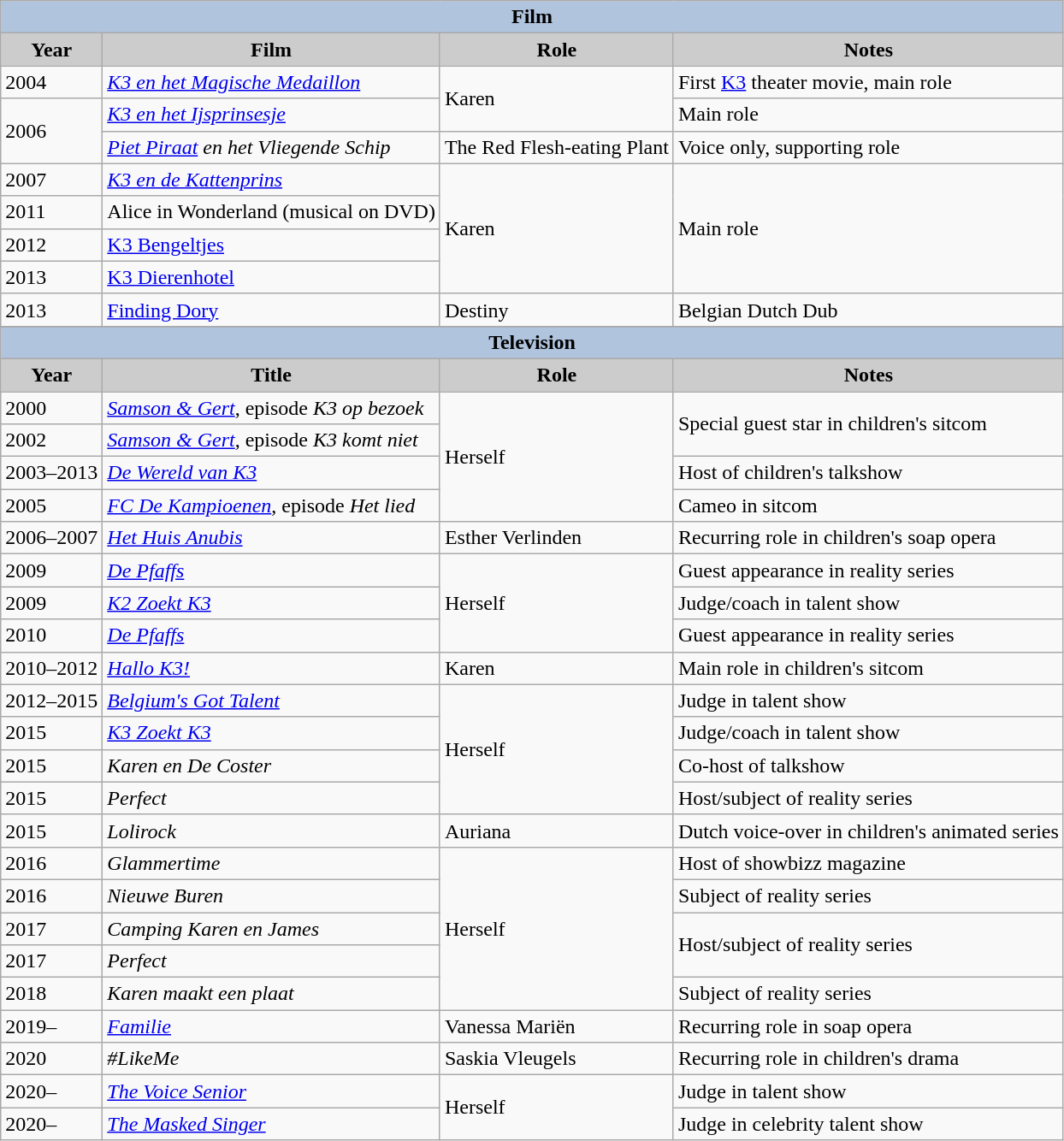<table class="wikitable">
<tr align="center">
<th colspan=4 style="background:#B0C4DE;">Film</th>
</tr>
<tr align="center">
<th style="background: #CCCCCC;">Year</th>
<th style="background: #CCCCCC;">Film</th>
<th style="background: #CCCCCC;">Role</th>
<th style="background: #CCCCCC;">Notes</th>
</tr>
<tr>
<td>2004</td>
<td><em><a href='#'>K3 en het Magische Medaillon</a></em></td>
<td rowspan="2">Karen</td>
<td>First <a href='#'>K3</a> theater movie, main role</td>
</tr>
<tr>
<td rowspan="2">2006</td>
<td><em><a href='#'>K3 en het Ijsprinsesje</a></em></td>
<td>Main role</td>
</tr>
<tr>
<td><em><a href='#'>Piet Piraat</a> en het Vliegende Schip</em></td>
<td>The Red Flesh-eating Plant</td>
<td>Voice only, supporting role</td>
</tr>
<tr>
<td>2007</td>
<td><em><a href='#'>K3 en de Kattenprins</a></em></td>
<td rowspan="4">Karen</td>
<td rowspan="4">Main role</td>
</tr>
<tr>
<td>2011</td>
<td>Alice in Wonderland (musical on DVD)</td>
</tr>
<tr>
<td>2012</td>
<td><a href='#'>K3 Bengeltjes</a></td>
</tr>
<tr>
<td>2013</td>
<td><a href='#'>K3 Dierenhotel</a></td>
</tr>
<tr>
<td>2013</td>
<td><a href='#'>Finding Dory</a></td>
<td>Destiny</td>
<td>Belgian Dutch Dub</td>
</tr>
<tr>
</tr>
<tr align="center">
<th colspan=4 style="background:#B0C4DE;">Television</th>
</tr>
<tr align="center">
<th style="background: #CCCCCC;">Year</th>
<th style="background: #CCCCCC;">Title</th>
<th style="background: #CCCCCC;">Role</th>
<th style="background: #CCCCCC;">Notes</th>
</tr>
<tr>
<td>2000</td>
<td><em><a href='#'>Samson & Gert</a></em>, episode <em>K3 op bezoek</em></td>
<td rowspan="4">Herself</td>
<td rowspan="2">Special guest star in children's sitcom</td>
</tr>
<tr>
<td>2002</td>
<td><em><a href='#'>Samson & Gert</a></em>, episode <em>K3 komt niet</em></td>
</tr>
<tr>
<td>2003–2013</td>
<td><em><a href='#'>De Wereld van K3</a></em></td>
<td>Host of children's talkshow</td>
</tr>
<tr>
<td>2005</td>
<td><em><a href='#'>FC De Kampioenen</a></em>, episode <em>Het lied</em></td>
<td>Cameo in sitcom</td>
</tr>
<tr>
<td>2006–2007</td>
<td><em><a href='#'>Het Huis Anubis</a></em></td>
<td>Esther Verlinden</td>
<td>Recurring role in children's soap opera</td>
</tr>
<tr>
<td>2009</td>
<td><em><a href='#'>De Pfaffs</a></em></td>
<td rowspan="3">Herself</td>
<td>Guest appearance in reality series</td>
</tr>
<tr>
<td>2009</td>
<td><em><a href='#'>K2 Zoekt K3</a></em></td>
<td>Judge/coach in talent show</td>
</tr>
<tr>
<td>2010</td>
<td><em><a href='#'>De Pfaffs</a></em></td>
<td>Guest appearance in reality series</td>
</tr>
<tr>
<td>2010–2012</td>
<td><em><a href='#'>Hallo K3!</a></em></td>
<td>Karen</td>
<td>Main role in children's sitcom</td>
</tr>
<tr>
<td>2012–2015</td>
<td><em><a href='#'>Belgium's Got Talent</a></em></td>
<td rowspan="4">Herself</td>
<td>Judge in talent show</td>
</tr>
<tr>
<td>2015</td>
<td><em><a href='#'>K3 Zoekt K3</a></em></td>
<td>Judge/coach in talent show</td>
</tr>
<tr>
<td>2015</td>
<td><em>Karen en De Coster</em></td>
<td>Co-host of talkshow</td>
</tr>
<tr>
<td>2015</td>
<td><em>Perfect</em></td>
<td>Host/subject of reality series</td>
</tr>
<tr>
<td>2015</td>
<td><em>Lolirock</em></td>
<td>Auriana</td>
<td>Dutch voice-over in children's animated series</td>
</tr>
<tr>
<td>2016</td>
<td><em>Glammertime</em></td>
<td rowspan="5">Herself</td>
<td>Host of showbizz magazine</td>
</tr>
<tr>
<td>2016</td>
<td><em>Nieuwe Buren</em></td>
<td>Subject of reality series</td>
</tr>
<tr>
<td>2017</td>
<td><em>Camping Karen en James</em></td>
<td rowspan="2">Host/subject of reality series</td>
</tr>
<tr>
<td>2017</td>
<td><em>Perfect</em></td>
</tr>
<tr>
<td>2018</td>
<td><em>Karen maakt een plaat</em></td>
<td>Subject of reality series</td>
</tr>
<tr>
<td>2019–</td>
<td><em><a href='#'>Familie</a></em></td>
<td>Vanessa Mariën</td>
<td>Recurring role in soap opera</td>
</tr>
<tr>
<td>2020</td>
<td><em>#LikeMe</em></td>
<td>Saskia Vleugels</td>
<td>Recurring role in children's drama</td>
</tr>
<tr>
<td>2020–</td>
<td><em><a href='#'>The Voice Senior</a></em></td>
<td rowspan="2">Herself</td>
<td>Judge in talent show</td>
</tr>
<tr>
<td>2020–</td>
<td><em><a href='#'>The Masked Singer</a></em></td>
<td>Judge in celebrity talent show</td>
</tr>
</table>
